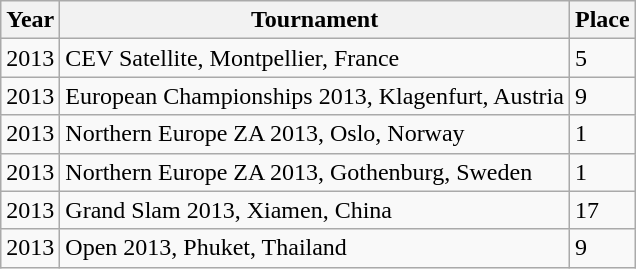<table class="wikitable">
<tr>
<th>Year</th>
<th>Tournament</th>
<th>Place</th>
</tr>
<tr>
<td>2013</td>
<td>CEV Satellite, Montpellier, France</td>
<td>5</td>
</tr>
<tr>
<td>2013</td>
<td>European Championships 2013, Klagenfurt, Austria</td>
<td>9</td>
</tr>
<tr>
<td>2013</td>
<td>Northern Europe ZA 2013, Oslo, Norway</td>
<td>1</td>
</tr>
<tr>
<td>2013</td>
<td>Northern Europe ZA 2013, Gothenburg, Sweden</td>
<td>1</td>
</tr>
<tr>
<td>2013</td>
<td>Grand Slam 2013, Xiamen, China</td>
<td>17</td>
</tr>
<tr>
<td>2013</td>
<td>Open 2013, Phuket, Thailand</td>
<td>9</td>
</tr>
</table>
